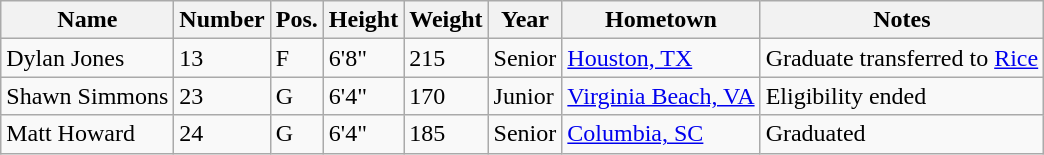<table class="wikitable sortable" border="1">
<tr>
<th>Name</th>
<th>Number</th>
<th>Pos.</th>
<th>Height</th>
<th>Weight</th>
<th>Year</th>
<th>Hometown</th>
<th class="unsortable">Notes</th>
</tr>
<tr>
<td>Dylan Jones</td>
<td>13</td>
<td>F</td>
<td>6'8"</td>
<td>215</td>
<td>Senior</td>
<td><a href='#'>Houston, TX</a></td>
<td>Graduate transferred to <a href='#'>Rice</a></td>
</tr>
<tr>
<td>Shawn Simmons</td>
<td>23</td>
<td>G</td>
<td>6'4"</td>
<td>170</td>
<td>Junior</td>
<td><a href='#'>Virginia Beach, VA</a></td>
<td>Eligibility ended</td>
</tr>
<tr>
<td>Matt Howard</td>
<td>24</td>
<td>G</td>
<td>6'4"</td>
<td>185</td>
<td>Senior</td>
<td><a href='#'>Columbia, SC</a></td>
<td>Graduated</td>
</tr>
</table>
